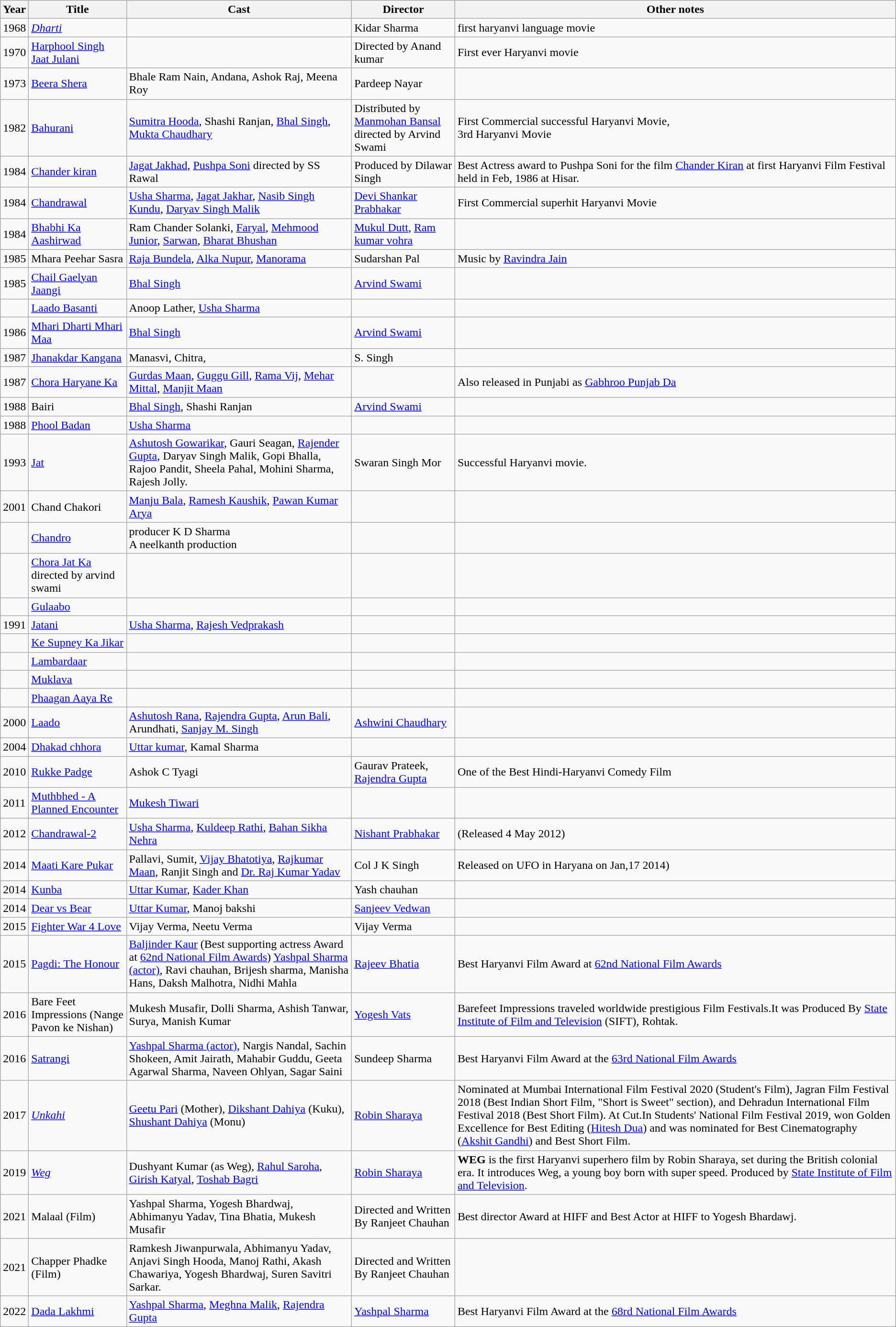<table class="wikitable sortable">
<tr>
<th>Year</th>
<th>Title</th>
<th>Cast</th>
<th>Director</th>
<th class="unsortable">Other notes</th>
</tr>
<tr>
<td>1968</td>
<td><em><a href='#'>Dharti</a></em></td>
<td></td>
<td>Kidar Sharma</td>
<td>first haryanvi language movie</td>
</tr>
<tr>
<td>1970</td>
<td><a href='#'>Harphool Singh Jaat Julani</a></td>
<td></td>
<td>Directed by Anand kumar</td>
<td>First ever Haryanvi movie</td>
</tr>
<tr>
<td>1973</td>
<td><a href='#'>Beera Shera</a></td>
<td>Bhale Ram Nain, Andana, Ashok Raj, Meena Roy</td>
<td>Pardeep Nayar</td>
<td></td>
</tr>
<tr>
<td>1982</td>
<td><a href='#'>Bahurani</a></td>
<td><a href='#'>Sumitra Hooda</a>, Shashi Ranjan, <a href='#'>Bhal Singh</a>, <a href='#'>Mukta Chaudhary</a></td>
<td>Distributed by <a href='#'>Manmohan Bansal</a> directed by Arvind Swami</td>
<td>First Commercial successful Haryanvi Movie,<br>3rd Haryanvi Movie</td>
</tr>
<tr>
<td>1984</td>
<td><a href='#'>Chander kiran</a></td>
<td><a href='#'>Jagat Jakhad</a>, <a href='#'>Pushpa Soni</a> directed by SS Rawal</td>
<td>Produced by Dilawar Singh</td>
<td>Best Actress award to Pushpa Soni for the film <a href='#'>Chander Kiran</a> at first Haryanvi Film Festival held in Feb, 1986 at Hisar.</td>
</tr>
<tr>
<td>1984</td>
<td><a href='#'>Chandrawal</a></td>
<td><a href='#'>Usha Sharma</a>, <a href='#'>Jagat Jakhar</a>, <a href='#'>Nasib Singh Kundu</a>, <a href='#'>Daryav Singh Malik</a></td>
<td><a href='#'>Devi Shankar Prabhakar</a></td>
<td>First Commercial superhit Haryanvi Movie</td>
</tr>
<tr>
<td>1984</td>
<td><a href='#'>Bhabhi Ka Aashirwad</a></td>
<td>Ram Chander Solanki, <a href='#'>Faryal</a>, <a href='#'>Mehmood Junior</a>, <a href='#'>Sarwan</a>, <a href='#'>Bharat Bhushan</a></td>
<td><a href='#'>Mukul Dutt</a>, <a href='#'>Ram kumar vohra</a></td>
<td></td>
</tr>
<tr>
<td>1985</td>
<td>Mhara Peehar Sasra</td>
<td><a href='#'>Raja Bundela</a>, <a href='#'>Alka Nupur</a>, <a href='#'>Manorama</a></td>
<td>Sudarshan Pal</td>
<td>Music by <a href='#'>Ravindra Jain</a></td>
</tr>
<tr>
<td>1985</td>
<td><a href='#'>Chail Gaelyan Jaangi</a></td>
<td><a href='#'>Bhal Singh</a></td>
<td><a href='#'>Arvind Swami</a></td>
<td></td>
</tr>
<tr>
<td></td>
<td><a href='#'>Laado Basanti</a></td>
<td>Anoop Lather, <a href='#'>Usha Sharma</a></td>
<td></td>
<td></td>
</tr>
<tr>
<td>1986</td>
<td><a href='#'>Mhari Dharti Mhari Maa</a></td>
<td><a href='#'>Bhal Singh</a></td>
<td><a href='#'>Arvind Swami</a></td>
<td></td>
</tr>
<tr>
<td>1987</td>
<td><a href='#'>Jhanakdar Kangana</a></td>
<td>Manasvi, Chitra,</td>
<td>S. Singh</td>
<td></td>
</tr>
<tr>
<td>1987</td>
<td><a href='#'>Chora Haryane Ka</a></td>
<td><a href='#'>Gurdas Maan</a>, <a href='#'>Guggu Gill</a>, <a href='#'>Rama Vij</a>, <a href='#'>Mehar Mittal</a>, <a href='#'>Manjit Maan</a></td>
<td></td>
<td>Also released in Punjabi as <a href='#'>Gabhroo Punjab Da</a></td>
</tr>
<tr>
<td>1988</td>
<td>Bairi</td>
<td><a href='#'>Bhal Singh</a>, Shashi Ranjan</td>
<td><a href='#'>Arvind Swami</a></td>
<td></td>
</tr>
<tr>
<td>1988</td>
<td><a href='#'>Phool Badan</a></td>
<td><a href='#'>Usha Sharma</a></td>
<td></td>
<td></td>
</tr>
<tr>
<td>1993</td>
<td><a href='#'>Jat</a></td>
<td><a href='#'>Ashutosh Gowarikar</a>, Gauri Seagan, <a href='#'>Rajender Gupta</a>, Daryav Singh Malik, Gopi Bhalla, Rajoo Pandit, Sheela Pahal, Mohini Sharma, Rajesh Jolly.</td>
<td>Swaran Singh Mor</td>
<td>Successful Haryanvi movie.</td>
</tr>
<tr>
<td>2001</td>
<td>Chand Chakori</td>
<td><a href='#'>Manju Bala</a>, <a href='#'>Ramesh Kaushik</a>, <a href='#'>Pawan Kumar Arya</a></td>
<td></td>
<td></td>
</tr>
<tr>
<td></td>
<td><a href='#'>Chandro</a></td>
<td>producer K D Sharma<br>A neelkanth production</td>
<td></td>
<td></td>
</tr>
<tr>
<td></td>
<td><a href='#'>Chora Jat Ka</a> directed by arvind swami</td>
<td></td>
<td></td>
<td></td>
</tr>
<tr>
<td></td>
<td><a href='#'>Gulaabo</a></td>
<td></td>
<td></td>
<td></td>
</tr>
<tr>
<td>1991</td>
<td><a href='#'>Jatani</a></td>
<td><a href='#'>Usha Sharma</a>, <a href='#'>Rajesh Vedprakash</a></td>
<td></td>
<td></td>
</tr>
<tr>
<td></td>
<td><a href='#'>Ke Supney Ka Jikar</a></td>
<td></td>
<td></td>
<td></td>
</tr>
<tr>
<td></td>
<td><a href='#'>Lambardaar</a></td>
<td></td>
<td></td>
<td></td>
</tr>
<tr>
<td></td>
<td><a href='#'>Muklava</a></td>
<td></td>
<td></td>
<td></td>
</tr>
<tr>
<td></td>
<td><a href='#'>Phaagan Aaya Re</a></td>
<td></td>
<td></td>
<td></td>
</tr>
<tr>
<td>2000</td>
<td><a href='#'>Laado</a></td>
<td><a href='#'>Ashutosh Rana</a>, <a href='#'>Rajendra Gupta</a>, <a href='#'>Arun Bali</a>, Arundhati, <a href='#'>Sanjay M. Singh</a></td>
<td><a href='#'>Ashwini Chaudhary</a></td>
<td></td>
</tr>
<tr>
<td>2004</td>
<td><a href='#'>Dhakad chhora</a></td>
<td><a href='#'>Uttar kumar</a>, Kamal Sharma</td>
<td></td>
<td></td>
</tr>
<tr>
<td>2010</td>
<td><a href='#'>Rukke Padge</a></td>
<td>Ashok C Tyagi</td>
<td>Gaurav Prateek, <a href='#'>Rajendra Gupta</a></td>
<td>One of the Best Hindi-Haryanvi Comedy Film</td>
</tr>
<tr>
<td>2011</td>
<td><a href='#'>Muthbhed - A Planned Encounter</a></td>
<td><a href='#'>Mukesh Tiwari</a></td>
<td></td>
<td></td>
</tr>
<tr>
<td>2012</td>
<td><a href='#'>Chandrawal-2</a></td>
<td><a href='#'>Usha Sharma</a>, <a href='#'>Kuldeep Rathi</a>, <a href='#'>Bahan Sikha Nehra</a></td>
<td><a href='#'>Nishant Prabhakar</a></td>
<td>(Released 4 May 2012)</td>
</tr>
<tr>
<td>2014</td>
<td><a href='#'>Maati Kare Pukar</a></td>
<td>Pallavi, Sumit, <a href='#'>Vijay Bhatotiya</a>, <a href='#'>Rajkumar Maan</a>, Ranjit Singh and <a href='#'>Dr. Raj Kumar Yadav</a></td>
<td>Col J K Singh</td>
<td>Released on UFO in Haryana on Jan,17 2014)</td>
</tr>
<tr>
<td>2014</td>
<td><a href='#'>Kunba</a></td>
<td><a href='#'>Uttar Kumar</a>, <a href='#'>Kader Khan</a></td>
<td>Yash chauhan</td>
<td></td>
</tr>
<tr>
<td>2014</td>
<td><a href='#'>Dear vs Bear</a></td>
<td><a href='#'>Uttar Kumar</a>, Manoj bakshi</td>
<td><a href='#'>Sanjeev Vedwan</a></td>
<td></td>
</tr>
<tr>
<td>2015</td>
<td><a href='#'>Fighter War 4 Love</a></td>
<td>Vijay Verma, Neetu Verma</td>
<td>Vijay Verma</td>
<td></td>
</tr>
<tr>
<td>2015</td>
<td><a href='#'>Pagdi: The Honour</a></td>
<td><a href='#'>Baljinder Kaur</a> (Best supporting actress Award at <a href='#'>62nd National Film Awards</a>) <a href='#'>Yashpal Sharma (actor)</a>, Ravi chauhan, Brijesh sharma, Manisha Hans, Daksh Malhotra, Nidhi Mahla</td>
<td><a href='#'>Rajeev Bhatia</a></td>
<td>Best Haryanvi Film Award at <a href='#'>62nd National Film Awards</a></td>
</tr>
<tr>
<td>2016</td>
<td>Bare Feet Impressions (Nange Pavon ke Nishan)</td>
<td>Mukesh Musafir, Dolli Sharma, Ashish Tanwar, Surya, Manish Kumar</td>
<td><a href='#'>Yogesh Vats</a></td>
<td>Barefeet Impressions traveled worldwide prestigious Film Festivals.It was Produced By <a href='#'>State Institute of Film and Television</a> (SIFT), Rohtak.</td>
</tr>
<tr>
<td>2016</td>
<td><a href='#'>Satrangi</a></td>
<td><a href='#'>Yashpal Sharma (actor)</a>, Nargis Nandal, Sachin Shokeen, Amit Jairath, Mahabir Guddu, Geeta Agarwal Sharma, Naveen Ohlyan, Sagar Saini</td>
<td>Sundeep Sharma</td>
<td>Best Haryanvi Film Award at the <a href='#'>63rd National Film Awards</a></td>
</tr>
<tr>
<td>2017</td>
<td><em><a href='#'>Unkahi</a></em> </td>
<td><a href='#'>Geetu Pari</a> (Mother), <a href='#'>Dikshant Dahiya</a> (Kuku), <a href='#'>Shushant Dahiya</a> (Monu)</td>
<td><a href='#'>Robin Sharaya</a></td>
<td>Nominated at Mumbai International Film Festival 2020 (Student's Film), Jagran Film Festival 2018 (Best Indian Short Film, "Short is Sweet" section), and Dehradun International Film Festival 2018 (Best Short Film). At Cut.In Students' National Film Festival 2019, won Golden Excellence for Best Editing (<a href='#'>Hitesh Dua</a>) and was nominated for Best Cinematography (<a href='#'>Akshit Gandhi</a>) and Best Short Film.</td>
</tr>
<tr>
<td>2019</td>
<td><em><a href='#'>Weg</a></em> </td>
<td>Dushyant Kumar (as Weg), <a href='#'>Rahul Saroha</a>, <a href='#'>Girish Katyal</a>, <a href='#'>Toshab Bagri</a></td>
<td><a href='#'>Robin Sharaya</a></td>
<td><strong>WEG</strong> is the first Haryanvi superhero film by Robin Sharaya, set during the British colonial era. It introduces Weg, a young boy born with super speed. Produced by <a href='#'>State Institute of Film and Television</a>.</td>
</tr>
<tr>
<td>2021</td>
<td>Malaal (Film)</td>
<td>Yashpal Sharma, Yogesh Bhardwaj, Abhimanyu Yadav, Tina Bhatia, Mukesh Musafir</td>
<td>Directed and Written By Ranjeet Chauhan</td>
<td>Best director Award at HIFF and Best Actor at HIFF to Yogesh Bhardawj.</td>
</tr>
<tr>
<td>2021</td>
<td>Chapper Phadke (Film)</td>
<td>Ramkesh Jiwanpurwala, Abhimanyu Yadav, Anjavi Singh Hooda, Manoj Rathi, Akash Chawariya, Yogesh Bhardwaj, Suren Savitri Sarkar.</td>
<td>Directed and Written By Ranjeet Chauhan</td>
<td></td>
</tr>
<tr>
<td>2022</td>
<td><a href='#'>Dada Lakhmi</a></td>
<td><a href='#'>Yashpal Sharma</a>, <a href='#'>Meghna Malik</a>, <a href='#'>Rajendra Gupta</a></td>
<td><a href='#'>Yashpal Sharma</a></td>
<td>Best Haryanvi Film Award at the <a href='#'>68rd National Film Awards</a></td>
</tr>
</table>
